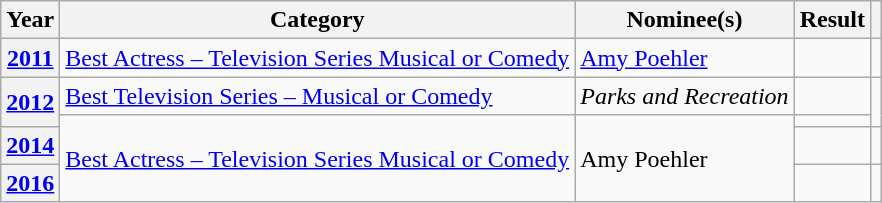<table class="wikitable plainrowheaders">
<tr>
<th scope="col">Year</th>
<th scope="col">Category</th>
<th scope="col">Nominee(s)</th>
<th scope="col">Result</th>
<th scope="col"></th>
</tr>
<tr>
<th scope="row"><a href='#'>2011</a></th>
<td><a href='#'>Best Actress – Television Series Musical or Comedy</a></td>
<td><a href='#'>Amy Poehler</a></td>
<td></td>
<td style="text-align:center;"></td>
</tr>
<tr>
<th scope="row" rowspan="2"><a href='#'>2012</a></th>
<td><a href='#'>Best Television Series – Musical or Comedy</a></td>
<td><em>Parks and Recreation</em></td>
<td></td>
<td style="text-align:center;" rowspan="2"></td>
</tr>
<tr>
<td rowspan="3"><a href='#'>Best Actress – Television Series Musical or Comedy</a></td>
<td rowspan="3">Amy Poehler</td>
<td></td>
</tr>
<tr>
<th scope="row"><a href='#'>2014</a></th>
<td></td>
<td style="text-align:center;"></td>
</tr>
<tr>
<th scope="row"><a href='#'>2016</a></th>
<td></td>
<td style="text-align:center;"></td>
</tr>
</table>
